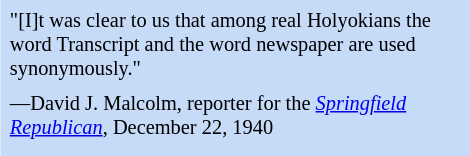<table class="toccolours" style="float: right; margin-left: 1em; margin-bottom: 1em; font-size: 85%; background:#c6dbf7; color:black; width:23em; max-width: 40%;" cellspacing="5">
<tr>
<td style="text-align: left;">"[I]t was clear to us that among real Holyokians the word Transcript and the word newspaper are used synonymously."</td>
</tr>
<tr>
<td style="text-align: left;">—David J. Malcolm, reporter for the <em><a href='#'>Springfield Republican</a></em>, December 22, 1940</td>
</tr>
<tr>
</tr>
</table>
